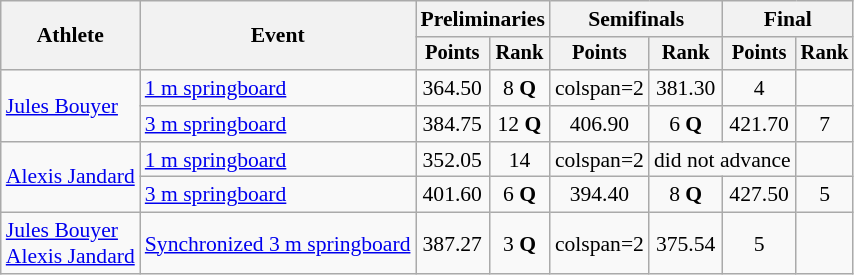<table class="wikitable" style="text-align:center; font-size:90%">
<tr>
<th rowspan="2">Athlete</th>
<th rowspan="2">Event</th>
<th colspan="2">Preliminaries</th>
<th colspan="2">Semifinals</th>
<th colspan="2">Final</th>
</tr>
<tr style="font-size:95%">
<th>Points</th>
<th>Rank</th>
<th>Points</th>
<th>Rank</th>
<th>Points</th>
<th>Rank</th>
</tr>
<tr>
<td align=left rowspan=2><a href='#'>Jules Bouyer</a></td>
<td align=left><a href='#'>1 m springboard</a></td>
<td>364.50</td>
<td>8 <strong>Q</strong></td>
<td>colspan=2 </td>
<td>381.30</td>
<td>4</td>
</tr>
<tr>
<td align=left><a href='#'>3 m springboard</a></td>
<td>384.75</td>
<td>12 <strong>Q</strong></td>
<td>406.90</td>
<td>6 <strong>Q</strong></td>
<td>421.70</td>
<td>7</td>
</tr>
<tr>
<td align=left rowspan=2><a href='#'>Alexis Jandard</a></td>
<td align=left><a href='#'>1 m springboard</a></td>
<td>352.05</td>
<td>14</td>
<td>colspan=2 </td>
<td colspan=2>did not advance</td>
</tr>
<tr>
<td align=left><a href='#'>3 m springboard</a></td>
<td>401.60</td>
<td>6 <strong>Q</strong></td>
<td>394.40</td>
<td>8 <strong>Q</strong></td>
<td>427.50</td>
<td>5</td>
</tr>
<tr>
<td align=left><a href='#'>Jules Bouyer</a><br><a href='#'>Alexis Jandard</a></td>
<td align=left><a href='#'>Synchronized 3 m springboard</a></td>
<td>387.27</td>
<td>3 <strong>Q</strong></td>
<td>colspan=2 </td>
<td>375.54</td>
<td>5</td>
</tr>
</table>
